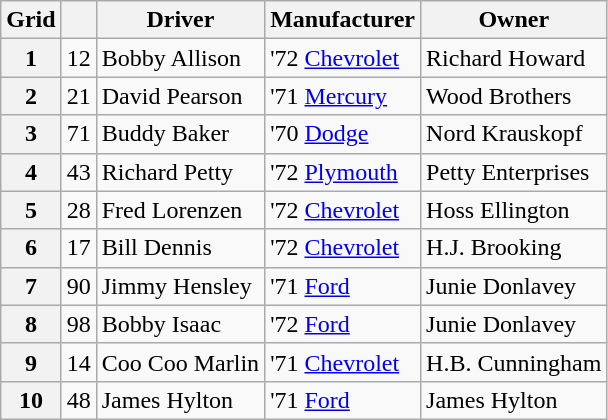<table class="wikitable">
<tr>
<th>Grid</th>
<th></th>
<th>Driver</th>
<th>Manufacturer</th>
<th>Owner</th>
</tr>
<tr>
<th>1</th>
<td>12</td>
<td>Bobby Allison</td>
<td>'72 <a href='#'>Chevrolet</a></td>
<td>Richard Howard</td>
</tr>
<tr>
<th>2</th>
<td>21</td>
<td>David Pearson</td>
<td>'71 <a href='#'>Mercury</a></td>
<td>Wood Brothers</td>
</tr>
<tr>
<th>3</th>
<td>71</td>
<td>Buddy Baker</td>
<td>'70 <a href='#'>Dodge</a></td>
<td>Nord Krauskopf</td>
</tr>
<tr>
<th>4</th>
<td>43</td>
<td>Richard Petty</td>
<td>'72 <a href='#'>Plymouth</a></td>
<td>Petty Enterprises</td>
</tr>
<tr>
<th>5</th>
<td>28</td>
<td>Fred Lorenzen</td>
<td>'72 <a href='#'>Chevrolet</a></td>
<td>Hoss Ellington</td>
</tr>
<tr>
<th>6</th>
<td>17</td>
<td>Bill Dennis</td>
<td>'72 <a href='#'>Chevrolet</a></td>
<td>H.J. Brooking</td>
</tr>
<tr>
<th>7</th>
<td>90</td>
<td>Jimmy Hensley</td>
<td>'71 <a href='#'>Ford</a></td>
<td>Junie Donlavey</td>
</tr>
<tr>
<th>8</th>
<td>98</td>
<td>Bobby Isaac</td>
<td>'72 <a href='#'>Ford</a></td>
<td>Junie Donlavey</td>
</tr>
<tr>
<th>9</th>
<td>14</td>
<td>Coo Coo Marlin</td>
<td>'71 <a href='#'>Chevrolet</a></td>
<td>H.B. Cunningham</td>
</tr>
<tr>
<th>10</th>
<td>48</td>
<td>James Hylton</td>
<td>'71 <a href='#'>Ford</a></td>
<td>James Hylton</td>
</tr>
</table>
